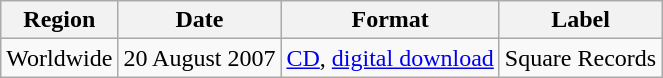<table class="wikitable sortable">
<tr>
<th>Region</th>
<th>Date</th>
<th>Format</th>
<th>Label</th>
</tr>
<tr>
<td>Worldwide</td>
<td>20 August 2007</td>
<td><a href='#'>CD</a>, <a href='#'>digital download</a></td>
<td>Square Records</td>
</tr>
</table>
